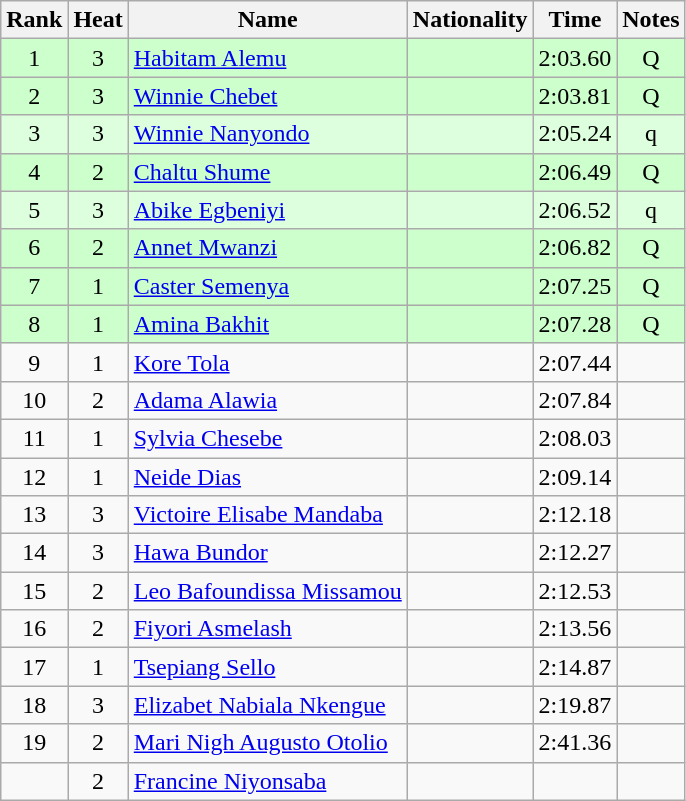<table class="wikitable sortable" style="text-align:center">
<tr>
<th>Rank</th>
<th>Heat</th>
<th>Name</th>
<th>Nationality</th>
<th>Time</th>
<th>Notes</th>
</tr>
<tr bgcolor=ccffcc>
<td>1</td>
<td>3</td>
<td align=left><a href='#'>Habitam Alemu</a></td>
<td align=left></td>
<td>2:03.60</td>
<td>Q</td>
</tr>
<tr bgcolor=ccffcc>
<td>2</td>
<td>3</td>
<td align=left><a href='#'>Winnie Chebet</a></td>
<td align=left></td>
<td>2:03.81</td>
<td>Q</td>
</tr>
<tr bgcolor=ddffdd>
<td>3</td>
<td>3</td>
<td align=left><a href='#'>Winnie Nanyondo</a></td>
<td align=left></td>
<td>2:05.24</td>
<td>q</td>
</tr>
<tr bgcolor=ccffcc>
<td>4</td>
<td>2</td>
<td align=left><a href='#'>Chaltu Shume</a></td>
<td align=left></td>
<td>2:06.49</td>
<td>Q</td>
</tr>
<tr bgcolor=ddffdd>
<td>5</td>
<td>3</td>
<td align=left><a href='#'>Abike Egbeniyi</a></td>
<td align=left></td>
<td>2:06.52</td>
<td>q</td>
</tr>
<tr bgcolor=ccffcc>
<td>6</td>
<td>2</td>
<td align=left><a href='#'>Annet Mwanzi</a></td>
<td align=left></td>
<td>2:06.82</td>
<td>Q</td>
</tr>
<tr bgcolor=ccffcc>
<td>7</td>
<td>1</td>
<td align=left><a href='#'>Caster Semenya</a></td>
<td align=left></td>
<td>2:07.25</td>
<td>Q</td>
</tr>
<tr bgcolor=ccffcc>
<td>8</td>
<td>1</td>
<td align=left><a href='#'>Amina Bakhit</a></td>
<td align=left></td>
<td>2:07.28</td>
<td>Q</td>
</tr>
<tr>
<td>9</td>
<td>1</td>
<td align=left><a href='#'>Kore Tola</a></td>
<td align=left></td>
<td>2:07.44</td>
<td></td>
</tr>
<tr>
<td>10</td>
<td>2</td>
<td align=left><a href='#'>Adama Alawia</a></td>
<td align=left></td>
<td>2:07.84</td>
<td></td>
</tr>
<tr>
<td>11</td>
<td>1</td>
<td align=left><a href='#'>Sylvia Chesebe</a></td>
<td align=left></td>
<td>2:08.03</td>
<td></td>
</tr>
<tr>
<td>12</td>
<td>1</td>
<td align=left><a href='#'>Neide Dias</a></td>
<td align=left></td>
<td>2:09.14</td>
<td></td>
</tr>
<tr>
<td>13</td>
<td>3</td>
<td align=left><a href='#'>Victoire Elisabe Mandaba</a></td>
<td align=left></td>
<td>2:12.18</td>
<td></td>
</tr>
<tr>
<td>14</td>
<td>3</td>
<td align=left><a href='#'>Hawa Bundor</a></td>
<td align=left></td>
<td>2:12.27</td>
<td></td>
</tr>
<tr>
<td>15</td>
<td>2</td>
<td align=left><a href='#'>Leo Bafoundissa Missamou</a></td>
<td align=left></td>
<td>2:12.53</td>
<td></td>
</tr>
<tr>
<td>16</td>
<td>2</td>
<td align=left><a href='#'>Fiyori Asmelash</a></td>
<td align=left></td>
<td>2:13.56</td>
<td></td>
</tr>
<tr>
<td>17</td>
<td>1</td>
<td align=left><a href='#'>Tsepiang Sello</a></td>
<td align=left></td>
<td>2:14.87</td>
<td></td>
</tr>
<tr>
<td>18</td>
<td>3</td>
<td align=left><a href='#'>Elizabet Nabiala Nkengue</a></td>
<td align=left></td>
<td>2:19.87</td>
<td></td>
</tr>
<tr>
<td>19</td>
<td>2</td>
<td align=left><a href='#'>Mari Nigh Augusto Otolio</a></td>
<td align=left></td>
<td>2:41.36</td>
<td></td>
</tr>
<tr>
<td></td>
<td>2</td>
<td align=left><a href='#'>Francine Niyonsaba</a></td>
<td align=left></td>
<td></td>
<td></td>
</tr>
</table>
